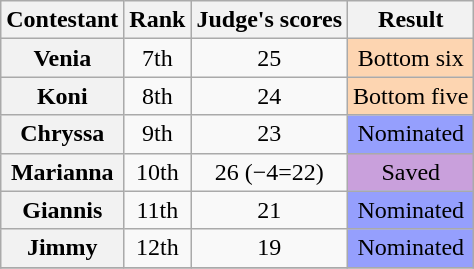<table class="wikitable sortable plainrowheaders" style="text-align:center;">
<tr>
<th scope="col">Contestant</th>
<th scope="col">Rank</th>
<th scope="col">Judge's scores</th>
<th scope="col">Result</th>
</tr>
<tr>
<th scope="row">Venia</th>
<td>7th</td>
<td>25</td>
<td style="background:#fdd5b1">Bottom six</td>
</tr>
<tr>
<th scope="row">Koni</th>
<td>8th</td>
<td>24</td>
<td style="background:#fdd5b1">Bottom five</td>
</tr>
<tr>
<th scope="row">Chryssa</th>
<td>9th</td>
<td>23</td>
<td style="background:#959ffd">Nominated</td>
</tr>
<tr>
<th scope="row">Marianna</th>
<td>10th</td>
<td>26 (−4=22)</td>
<td style="background-color: #C9A0DC;;">Saved</td>
</tr>
<tr>
<th scope="row">Giannis</th>
<td>11th</td>
<td>21</td>
<td style="background:#959ffd">Nominated</td>
</tr>
<tr>
<th scope="row">Jimmy</th>
<td>12th</td>
<td>19</td>
<td style="background:#959ffd">Nominated</td>
</tr>
<tr>
</tr>
</table>
